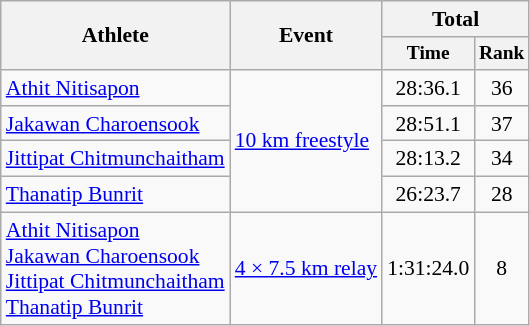<table class="wikitable" style="font-size:90%">
<tr>
<th rowspan=2>Athlete</th>
<th rowspan=2>Event</th>
<th colspan=2>Total</th>
</tr>
<tr style="font-size:90%">
<th>Time</th>
<th>Rank</th>
</tr>
<tr align=center>
<td align=left><a href='#'>Athit Nitisapon</a></td>
<td align=left rowspan=4><a href='#'>10 km freestyle</a></td>
<td>28:36.1</td>
<td>36</td>
</tr>
<tr align=center>
<td align=left><a href='#'>Jakawan Charoensook</a></td>
<td>28:51.1</td>
<td>37</td>
</tr>
<tr align=center>
<td align=left><a href='#'>Jittipat Chitmunchaitham</a></td>
<td>28:13.2</td>
<td>34</td>
</tr>
<tr align=center>
<td align=left><a href='#'>Thanatip Bunrit</a></td>
<td>26:23.7</td>
<td>28</td>
</tr>
<tr align=center>
<td align=left><a href='#'>Athit Nitisapon</a><br><a href='#'>Jakawan Charoensook</a><br><a href='#'>Jittipat Chitmunchaitham</a><br><a href='#'>Thanatip Bunrit</a></td>
<td align=left><a href='#'>4 × 7.5 km relay</a></td>
<td>1:31:24.0</td>
<td>8</td>
</tr>
</table>
